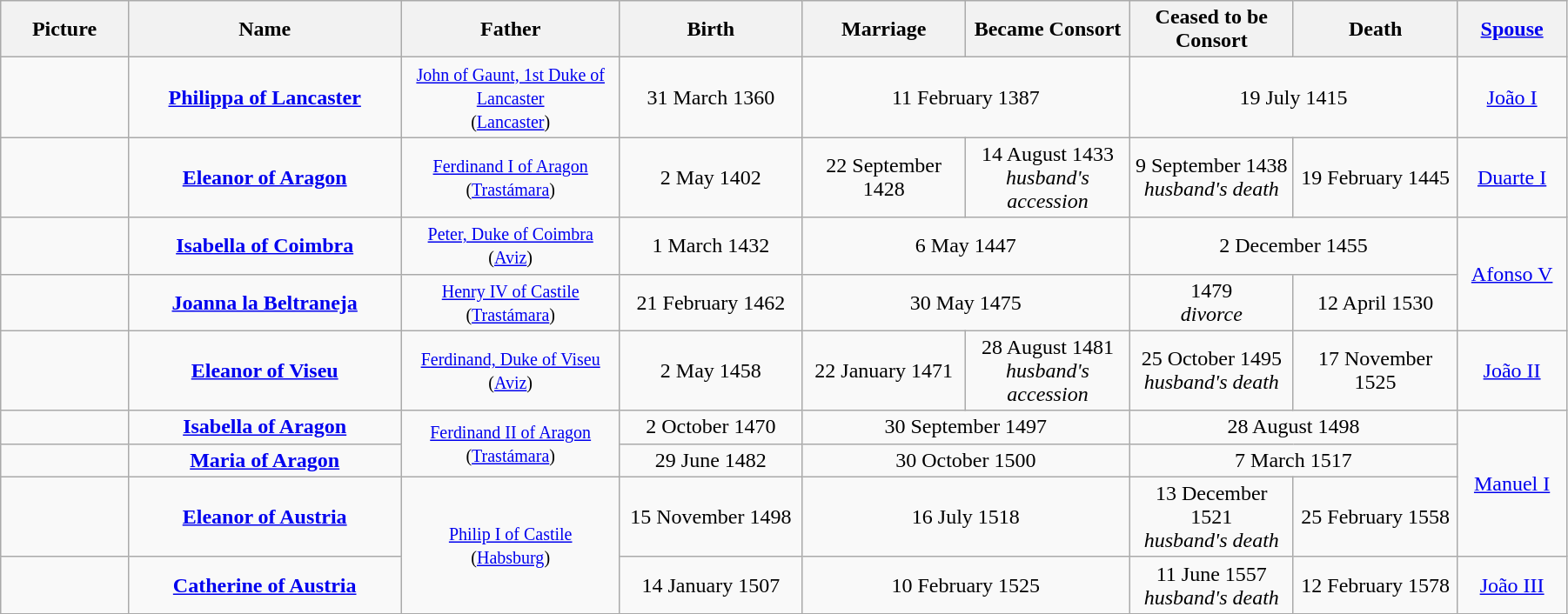<table width=95% class="wikitable">
<tr>
<th width = "7%">Picture</th>
<th width = "15%">Name</th>
<th width = "12%">Father</th>
<th width = "10%">Birth</th>
<th width = "9%">Marriage</th>
<th width = "9%">Became Consort</th>
<th width = "9%">Ceased to be Consort</th>
<th width = "9%">Death</th>
<th width = "6%"><a href='#'>Spouse</a></th>
</tr>
<tr>
<td align="center"></td>
<td align="center"><strong><a href='#'>Philippa of Lancaster</a></strong></td>
<td align="center"><small><a href='#'>John of Gaunt, 1st Duke of Lancaster</a><br>(<a href='#'>Lancaster</a>)</small></td>
<td align="center">31 March 1360</td>
<td align="center" colspan="2">11 February 1387</td>
<td align="center" colspan="2">19 July 1415</td>
<td align="center"><a href='#'>João I</a></td>
</tr>
<tr>
<td align="center"></td>
<td align="center"><strong><a href='#'>Eleanor of Aragon</a></strong></td>
<td align="center"><small><a href='#'>Ferdinand I of Aragon</a><br>(<a href='#'>Trastámara</a>)</small></td>
<td align="center">2 May 1402</td>
<td align="center">22 September 1428</td>
<td align="center">14 August 1433<br><em>husband's accession</em></td>
<td align="center">9 September 1438 <br><em>husband's death</em></td>
<td align="center">19 February 1445</td>
<td align="center"><a href='#'>Duarte I</a></td>
</tr>
<tr>
<td align="center"></td>
<td align="center"><strong><a href='#'>Isabella of Coimbra</a></strong></td>
<td align="center"><small><a href='#'>Peter, Duke of Coimbra</a><br>(<a href='#'>Aviz</a>)</small></td>
<td align="center">1 March 1432</td>
<td align="center" colspan="2">6 May 1447</td>
<td align="center" colspan="2">2 December 1455</td>
<td align="center" rowspan="2"><a href='#'>Afonso V</a></td>
</tr>
<tr>
<td align="center"></td>
<td align="center"><strong><a href='#'>Joanna la Beltraneja</a></strong></td>
<td align="center"><small><a href='#'>Henry IV of Castile</a><br>(<a href='#'>Trastámara</a>)</small></td>
<td align="center">21 February 1462</td>
<td align="center" colspan="2">30 May 1475</td>
<td align="center">1479<br><em>divorce</em></td>
<td align="center">12 April 1530</td>
</tr>
<tr>
<td align="center"></td>
<td align="center"><strong><a href='#'>Eleanor of Viseu</a></strong></td>
<td align="center"><small><a href='#'>Ferdinand, Duke of Viseu</a><br>(<a href='#'>Aviz</a>)</small></td>
<td align="center">2 May 1458</td>
<td align="center">22 January 1471</td>
<td align="center">28 August 1481<br><em>husband's accession</em></td>
<td align="center">25 October 1495<br><em>husband's death</em></td>
<td align="center">17 November 1525</td>
<td align="center"><a href='#'>João II</a></td>
</tr>
<tr>
<td align="center"></td>
<td align="center"><strong><a href='#'>Isabella of Aragon</a></strong></td>
<td align="center" rowspan="2"><small><a href='#'>Ferdinand II of Aragon</a><br>(<a href='#'>Trastámara</a>)</small></td>
<td align="center">2 October 1470</td>
<td align="center" colspan="2">30 September 1497</td>
<td align="center" colspan="2">28 August 1498</td>
<td align="center" rowspan="3"><a href='#'>Manuel I</a></td>
</tr>
<tr>
<td align="center"></td>
<td align="center"><strong><a href='#'>Maria of Aragon</a></strong></td>
<td align="center">29 June 1482</td>
<td align="center" colspan="2">30 October 1500</td>
<td align="center" colspan="2">7 March 1517</td>
</tr>
<tr>
<td align="center"></td>
<td align="center"><strong><a href='#'>Eleanor of Austria</a></strong></td>
<td align="center" rowspan="2"><small><a href='#'>Philip I of Castile</a><br>(<a href='#'>Habsburg</a>)</small></td>
<td align="center">15 November 1498</td>
<td align="center" colspan="2">16 July 1518</td>
<td align="center">13 December 1521<br><em>husband's death</em></td>
<td align="center">25 February 1558</td>
</tr>
<tr>
<td align="center"></td>
<td align="center"><strong><a href='#'>Catherine of Austria</a></strong></td>
<td align="center">14 January 1507</td>
<td align="center" colspan="2">10 February 1525</td>
<td align="center">11 June 1557<br><em>husband's death</em></td>
<td align="center">12 February 1578</td>
<td align="center"><a href='#'>João III</a></td>
</tr>
<tr>
</tr>
</table>
